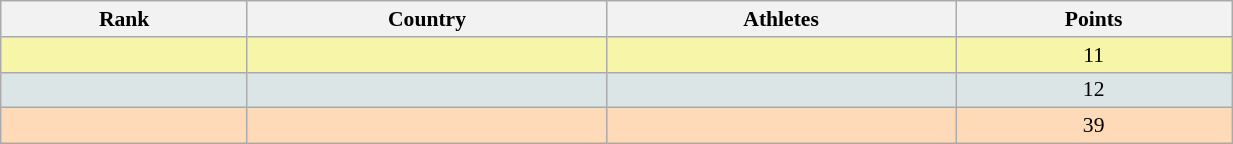<table class="wikitable" width=65% style="font-size:90%; text-align:center;">
<tr>
<th>Rank</th>
<th>Country</th>
<th>Athletes</th>
<th>Points</th>
</tr>
<tr bgcolor="#F7F6A8">
<td></td>
<td align=left></td>
<td></td>
<td>11</td>
</tr>
<tr bgcolor="#DCE5E5">
<td></td>
<td align=left></td>
<td></td>
<td>12</td>
</tr>
<tr bgcolor="#FFDAB9">
<td></td>
<td align=left></td>
<td></td>
<td>39</td>
</tr>
</table>
